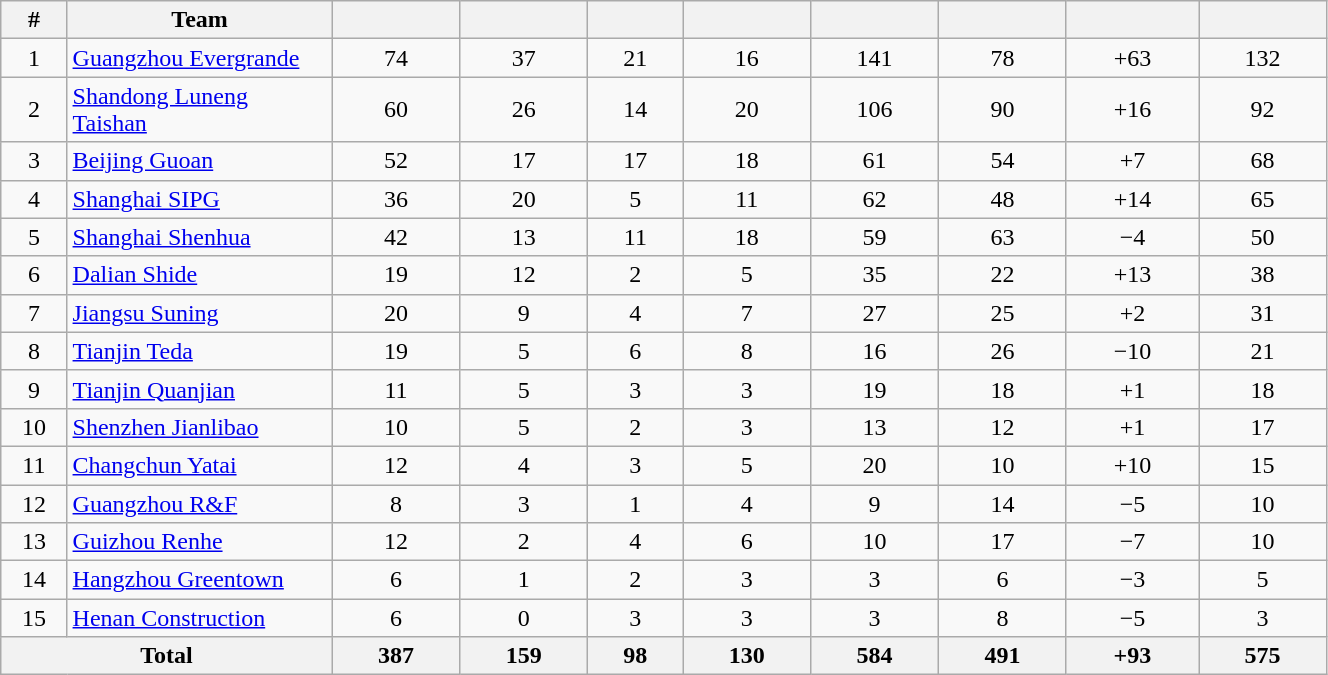<table width=70% class="wikitable sortable" style="text-align:center">
<tr>
<th width=5%>#</th>
<th width=20%>Team</th>
<th></th>
<th></th>
<th></th>
<th></th>
<th></th>
<th></th>
<th></th>
<th></th>
</tr>
<tr>
<td>1</td>
<td align=left><a href='#'>Guangzhou Evergrande</a></td>
<td>74</td>
<td>37</td>
<td>21</td>
<td>16</td>
<td>141</td>
<td>78</td>
<td>+63</td>
<td>132</td>
</tr>
<tr>
<td>2</td>
<td align=left><a href='#'>Shandong Luneng Taishan</a></td>
<td>60</td>
<td>26</td>
<td>14</td>
<td>20</td>
<td>106</td>
<td>90</td>
<td>+16</td>
<td>92</td>
</tr>
<tr>
<td>3</td>
<td align=left><a href='#'>Beijing Guoan</a></td>
<td>52</td>
<td>17</td>
<td>17</td>
<td>18</td>
<td>61</td>
<td>54</td>
<td>+7</td>
<td>68</td>
</tr>
<tr>
<td>4</td>
<td align=left><a href='#'>Shanghai SIPG</a></td>
<td>36</td>
<td>20</td>
<td>5</td>
<td>11</td>
<td>62</td>
<td>48</td>
<td>+14</td>
<td>65</td>
</tr>
<tr>
<td>5</td>
<td align=left><a href='#'>Shanghai Shenhua</a></td>
<td>42</td>
<td>13</td>
<td>11</td>
<td>18</td>
<td>59</td>
<td>63</td>
<td>−4</td>
<td>50</td>
</tr>
<tr>
<td>6</td>
<td align=left><a href='#'>Dalian Shide</a></td>
<td>19</td>
<td>12</td>
<td>2</td>
<td>5</td>
<td>35</td>
<td>22</td>
<td>+13</td>
<td>38</td>
</tr>
<tr>
<td>7</td>
<td align=left><a href='#'>Jiangsu Suning</a></td>
<td>20</td>
<td>9</td>
<td>4</td>
<td>7</td>
<td>27</td>
<td>25</td>
<td>+2</td>
<td>31</td>
</tr>
<tr>
<td>8</td>
<td align=left><a href='#'>Tianjin Teda</a></td>
<td>19</td>
<td>5</td>
<td>6</td>
<td>8</td>
<td>16</td>
<td>26</td>
<td>−10</td>
<td>21</td>
</tr>
<tr>
<td>9</td>
<td align=left><a href='#'>Tianjin Quanjian</a></td>
<td>11</td>
<td>5</td>
<td>3</td>
<td>3</td>
<td>19</td>
<td>18</td>
<td>+1</td>
<td>18</td>
</tr>
<tr>
<td>10</td>
<td align=left><a href='#'>Shenzhen Jianlibao</a></td>
<td>10</td>
<td>5</td>
<td>2</td>
<td>3</td>
<td>13</td>
<td>12</td>
<td>+1</td>
<td>17</td>
</tr>
<tr>
<td>11</td>
<td align=left><a href='#'>Changchun Yatai</a></td>
<td>12</td>
<td>4</td>
<td>3</td>
<td>5</td>
<td>20</td>
<td>10</td>
<td>+10</td>
<td>15</td>
</tr>
<tr>
<td>12</td>
<td align=left><a href='#'>Guangzhou R&F</a></td>
<td>8</td>
<td>3</td>
<td>1</td>
<td>4</td>
<td>9</td>
<td>14</td>
<td>−5</td>
<td>10</td>
</tr>
<tr>
<td>13</td>
<td align=left><a href='#'>Guizhou Renhe</a></td>
<td>12</td>
<td>2</td>
<td>4</td>
<td>6</td>
<td>10</td>
<td>17</td>
<td>−7</td>
<td>10</td>
</tr>
<tr>
<td>14</td>
<td align=left><a href='#'>Hangzhou Greentown</a></td>
<td>6</td>
<td>1</td>
<td>2</td>
<td>3</td>
<td>3</td>
<td>6</td>
<td>−3</td>
<td>5</td>
</tr>
<tr>
<td>15</td>
<td align=left><a href='#'>Henan Construction</a></td>
<td>6</td>
<td>0</td>
<td>3</td>
<td>3</td>
<td>3</td>
<td>8</td>
<td>−5</td>
<td>3</td>
</tr>
<tr>
<th colspan=2 align=center>Total</th>
<th>387</th>
<th>159</th>
<th>98</th>
<th>130</th>
<th>584</th>
<th>491</th>
<th>+93</th>
<th>575</th>
</tr>
</table>
